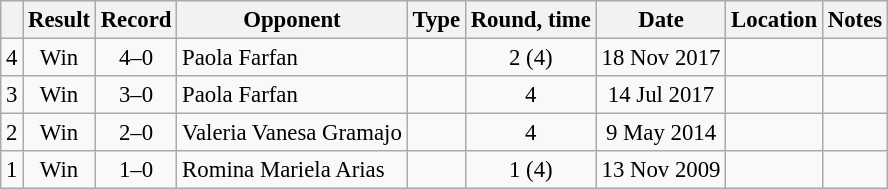<table class="wikitable" style="text-align:center; font-size:95%">
<tr>
<th></th>
<th>Result</th>
<th>Record</th>
<th>Opponent</th>
<th>Type</th>
<th>Round, time</th>
<th>Date</th>
<th>Location</th>
<th>Notes</th>
</tr>
<tr>
<td>4</td>
<td>Win</td>
<td>4–0</td>
<td style="text-align:left;"> Paola Farfan</td>
<td></td>
<td>2 (4)</td>
<td>18 Nov 2017</td>
<td style="text-align:left;"> </td>
<td></td>
</tr>
<tr>
<td>3</td>
<td>Win</td>
<td>3–0</td>
<td style="text-align:left;"> Paola Farfan</td>
<td></td>
<td>4</td>
<td>14 Jul 2017</td>
<td style="text-align:left;"> </td>
<td></td>
</tr>
<tr>
<td>2</td>
<td>Win</td>
<td>2–0</td>
<td style="text-align:left;"> Valeria Vanesa Gramajo</td>
<td></td>
<td>4</td>
<td>9 May 2014</td>
<td style="text-align:left;"> </td>
<td></td>
</tr>
<tr>
<td>1</td>
<td>Win</td>
<td>1–0</td>
<td style="text-align:left;"> Romina Mariela Arias</td>
<td></td>
<td>1 (4)</td>
<td>13 Nov 2009</td>
<td style="text-align:left;"> </td>
<td></td>
</tr>
</table>
